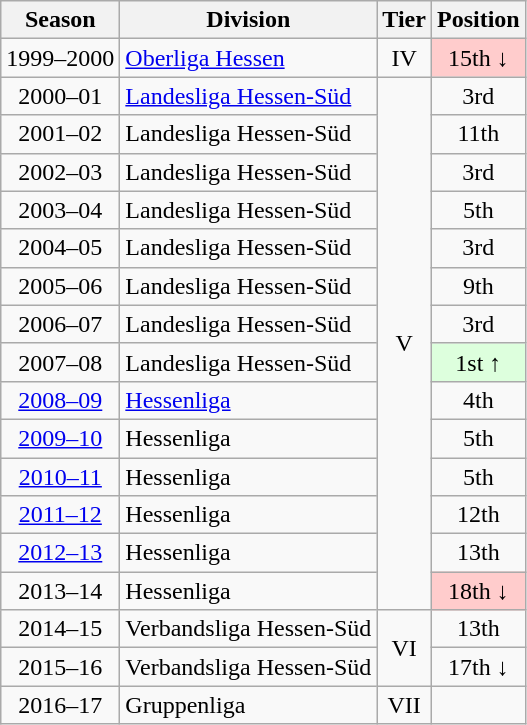<table class="wikitable">
<tr>
<th>Season</th>
<th>Division</th>
<th>Tier</th>
<th>Position</th>
</tr>
<tr align="center">
<td>1999–2000</td>
<td align="left"><a href='#'>Oberliga Hessen</a></td>
<td>IV</td>
<td style="background:#ffcccc">15th ↓</td>
</tr>
<tr align="center">
<td>2000–01</td>
<td align="left"><a href='#'>Landesliga Hessen-Süd</a></td>
<td rowspan=14>V</td>
<td>3rd</td>
</tr>
<tr align="center">
<td>2001–02</td>
<td align="left">Landesliga Hessen-Süd</td>
<td>11th</td>
</tr>
<tr align="center">
<td>2002–03</td>
<td align="left">Landesliga Hessen-Süd</td>
<td>3rd</td>
</tr>
<tr align="center">
<td>2003–04</td>
<td align="left">Landesliga Hessen-Süd</td>
<td>5th</td>
</tr>
<tr align="center">
<td>2004–05</td>
<td align="left">Landesliga Hessen-Süd</td>
<td>3rd</td>
</tr>
<tr align="center">
<td>2005–06</td>
<td align="left">Landesliga Hessen-Süd</td>
<td>9th</td>
</tr>
<tr align="center">
<td>2006–07</td>
<td align="left">Landesliga Hessen-Süd</td>
<td>3rd</td>
</tr>
<tr align="center">
<td>2007–08</td>
<td align="left">Landesliga Hessen-Süd</td>
<td style="background:#ddffdd">1st ↑</td>
</tr>
<tr align="center">
<td><a href='#'>2008–09</a></td>
<td align="left"><a href='#'>Hessenliga</a></td>
<td>4th</td>
</tr>
<tr align="center">
<td><a href='#'>2009–10</a></td>
<td align="left">Hessenliga</td>
<td>5th</td>
</tr>
<tr align="center">
<td><a href='#'>2010–11</a></td>
<td align="left">Hessenliga</td>
<td>5th</td>
</tr>
<tr align="center">
<td><a href='#'>2011–12</a></td>
<td align="left">Hessenliga</td>
<td>12th</td>
</tr>
<tr align="center">
<td><a href='#'>2012–13</a></td>
<td align="left">Hessenliga</td>
<td>13th</td>
</tr>
<tr align="center">
<td>2013–14</td>
<td align="left">Hessenliga</td>
<td style="background:#ffcccc">18th ↓</td>
</tr>
<tr align="center">
<td>2014–15</td>
<td align="left">Verbandsliga Hessen-Süd</td>
<td rowspan=2>VI</td>
<td>13th</td>
</tr>
<tr align="center">
<td>2015–16</td>
<td align="left">Verbandsliga Hessen-Süd</td>
<td>17th ↓</td>
</tr>
<tr align="center">
<td>2016–17</td>
<td align="left">Gruppenliga</td>
<td>VII</td>
<td></td>
</tr>
</table>
